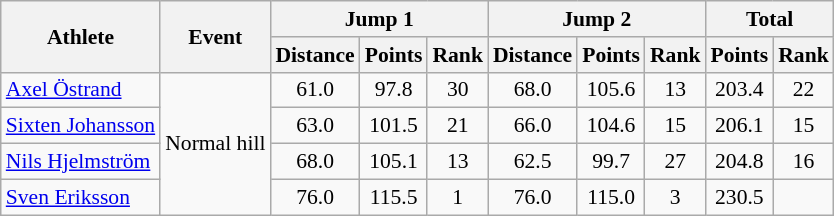<table class="wikitable" style="font-size:90%">
<tr>
<th rowspan="2">Athlete</th>
<th rowspan="2">Event</th>
<th colspan="3">Jump 1</th>
<th colspan="3">Jump 2</th>
<th colspan="2">Total</th>
</tr>
<tr>
<th>Distance</th>
<th>Points</th>
<th>Rank</th>
<th>Distance</th>
<th>Points</th>
<th>Rank</th>
<th>Points</th>
<th>Rank</th>
</tr>
<tr>
<td><a href='#'>Axel Östrand</a></td>
<td rowspan="4">Normal hill</td>
<td align="center">61.0</td>
<td align="center">97.8</td>
<td align="center">30</td>
<td align="center">68.0</td>
<td align="center">105.6</td>
<td align="center">13</td>
<td align="center">203.4</td>
<td align="center">22</td>
</tr>
<tr>
<td><a href='#'>Sixten Johansson</a></td>
<td align="center">63.0</td>
<td align="center">101.5</td>
<td align="center">21</td>
<td align="center">66.0</td>
<td align="center">104.6</td>
<td align="center">15</td>
<td align="center">206.1</td>
<td align="center">15</td>
</tr>
<tr>
<td><a href='#'>Nils Hjelmström</a></td>
<td align="center">68.0</td>
<td align="center">105.1</td>
<td align="center">13</td>
<td align="center">62.5</td>
<td align="center">99.7</td>
<td align="center">27</td>
<td align="center">204.8</td>
<td align="center">16</td>
</tr>
<tr>
<td><a href='#'>Sven Eriksson</a></td>
<td align="center">76.0</td>
<td align="center">115.5</td>
<td align="center">1</td>
<td align="center">76.0</td>
<td align="center">115.0</td>
<td align="center">3</td>
<td align="center">230.5</td>
<td align="center"></td>
</tr>
</table>
